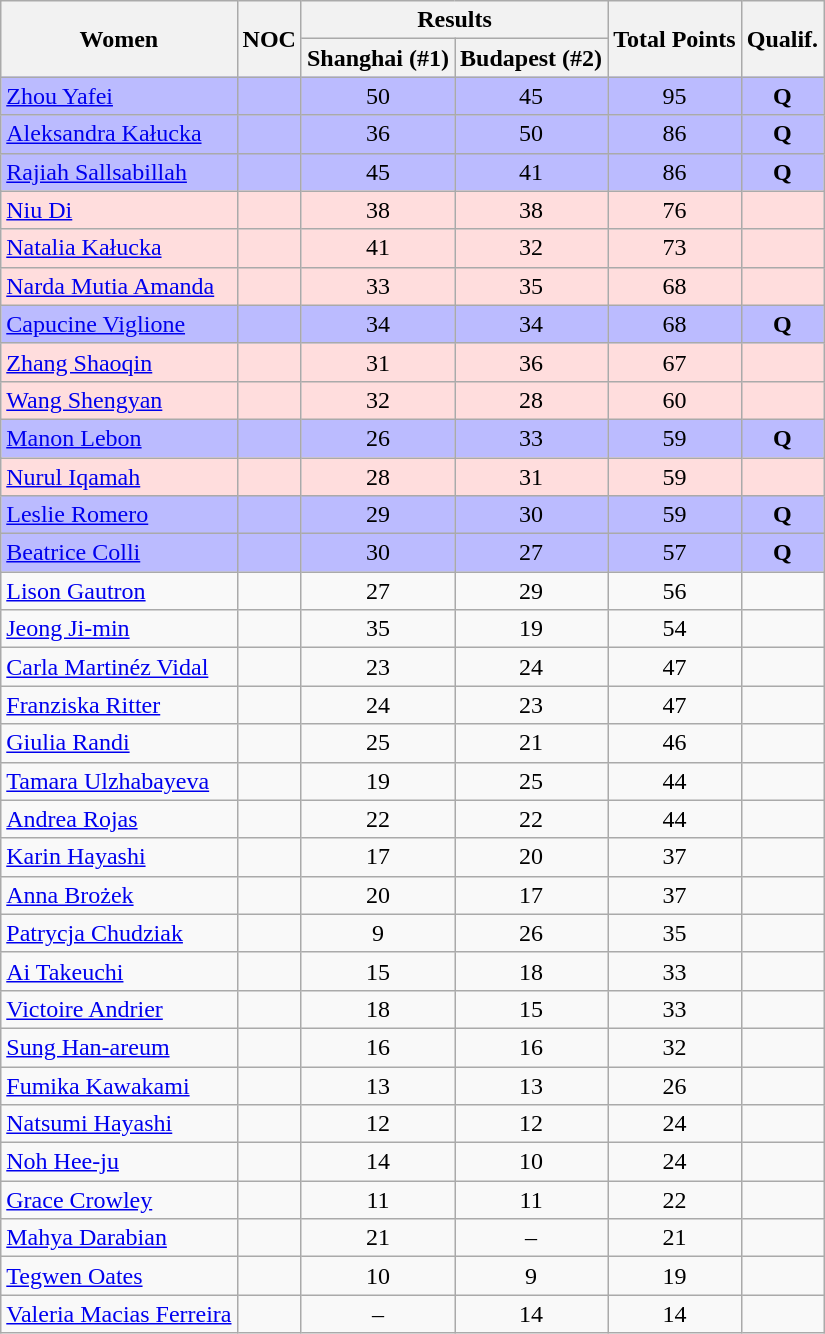<table class="wikitable sortable" style="text-align:center;">
<tr>
<th rowspan="2">Women</th>
<th rowspan="2">NOC</th>
<th colspan="2">Results</th>
<th rowspan="2">Total Points</th>
<th rowspan="2">Qualif.</th>
</tr>
<tr>
<th>Shanghai (#1)</th>
<th>Budapest (#2)</th>
</tr>
<tr bgcolor=bbbbff>
<td style="text-align:left;"><a href='#'>Zhou Yafei</a></td>
<td align=left></td>
<td>50</td>
<td>45</td>
<td>95</td>
<td><strong>Q</strong></td>
</tr>
<tr bgcolor=bbbbff>
<td style="text-align:left;"><a href='#'>Aleksandra Kałucka</a></td>
<td align=left></td>
<td>36</td>
<td>50</td>
<td>86</td>
<td><strong>Q</strong></td>
</tr>
<tr bgcolor=bbbbff>
<td style="text-align:left;"><a href='#'>Rajiah Sallsabillah</a></td>
<td align=left></td>
<td>45</td>
<td>41</td>
<td>86</td>
<td><strong>Q</strong></td>
</tr>
<tr bgcolor=ffdddd>
<td style="text-align:left;"><a href='#'>Niu Di</a></td>
<td align=left></td>
<td>38</td>
<td>38</td>
<td>76</td>
<td></td>
</tr>
<tr bgcolor=ffdddd>
<td style="text-align:left;"><a href='#'>Natalia Kałucka</a></td>
<td align=left></td>
<td>41</td>
<td>32</td>
<td>73</td>
<td></td>
</tr>
<tr bgcolor=ffdddd>
<td style="text-align:left;"><a href='#'>Narda Mutia Amanda</a></td>
<td align=left></td>
<td>33</td>
<td>35</td>
<td>68</td>
<td></td>
</tr>
<tr bgcolor=bbbbff>
<td style="text-align:left;"><a href='#'>Capucine Viglione</a></td>
<td align=left></td>
<td>34</td>
<td>34</td>
<td>68</td>
<td><strong>Q</strong></td>
</tr>
<tr bgcolor=ffdddd>
<td style="text-align:left;"><a href='#'>Zhang Shaoqin</a></td>
<td align=left></td>
<td>31</td>
<td>36</td>
<td>67</td>
<td></td>
</tr>
<tr bgcolor=ffdddd>
<td style="text-align:left;"><a href='#'>Wang Shengyan</a></td>
<td align=left></td>
<td>32</td>
<td>28</td>
<td>60</td>
<td></td>
</tr>
<tr bgcolor=bbbbff>
<td style="text-align:left;"><a href='#'>Manon Lebon</a></td>
<td align=left></td>
<td>26</td>
<td>33</td>
<td>59</td>
<td><strong>Q</strong></td>
</tr>
<tr bgcolor=ffdddd>
<td style="text-align:left;"><a href='#'>Nurul Iqamah</a></td>
<td align=left></td>
<td>28</td>
<td>31</td>
<td>59</td>
<td></td>
</tr>
<tr bgcolor=bbbbff>
<td style="text-align:left;"><a href='#'>Leslie Romero</a></td>
<td align=left></td>
<td>29</td>
<td>30</td>
<td>59</td>
<td><strong>Q</strong></td>
</tr>
<tr bgcolor=bbbbff>
<td style="text-align:left;"><a href='#'>Beatrice Colli</a></td>
<td align=left></td>
<td>30</td>
<td>27</td>
<td>57</td>
<td><strong>Q</strong></td>
</tr>
<tr>
<td style="text-align:left;"><a href='#'>Lison Gautron</a></td>
<td align=left></td>
<td>27</td>
<td>29</td>
<td>56</td>
<td></td>
</tr>
<tr>
<td style="text-align:left;"><a href='#'>Jeong Ji-min</a></td>
<td align=left></td>
<td>35</td>
<td>19</td>
<td>54</td>
<td></td>
</tr>
<tr>
<td style="text-align:left;"><a href='#'>Carla Martinéz Vidal</a></td>
<td align=left></td>
<td>23</td>
<td>24</td>
<td>47</td>
<td></td>
</tr>
<tr>
<td style="text-align:left;"><a href='#'>Franziska Ritter</a></td>
<td align=left></td>
<td>24</td>
<td>23</td>
<td>47</td>
<td></td>
</tr>
<tr>
<td style="text-align:left;"><a href='#'>Giulia Randi</a></td>
<td align=left></td>
<td>25</td>
<td>21</td>
<td>46</td>
<td></td>
</tr>
<tr>
<td style="text-align:left;"><a href='#'>Tamara Ulzhabayeva</a></td>
<td align=left></td>
<td>19</td>
<td>25</td>
<td>44</td>
<td></td>
</tr>
<tr>
<td style="text-align:left;"><a href='#'>Andrea Rojas</a></td>
<td align=left></td>
<td>22</td>
<td>22</td>
<td>44</td>
<td></td>
</tr>
<tr>
<td style="text-align:left;"><a href='#'>Karin Hayashi</a></td>
<td align=left></td>
<td>17</td>
<td>20</td>
<td>37</td>
<td></td>
</tr>
<tr>
<td style="text-align:left;"><a href='#'>Anna Brożek</a></td>
<td align=left></td>
<td>20</td>
<td>17</td>
<td>37</td>
<td></td>
</tr>
<tr>
<td style="text-align:left;"><a href='#'>Patrycja Chudziak</a></td>
<td align=left></td>
<td>9</td>
<td>26</td>
<td>35</td>
<td></td>
</tr>
<tr>
<td style="text-align:left;"><a href='#'>Ai Takeuchi</a></td>
<td align=left></td>
<td>15</td>
<td>18</td>
<td>33</td>
<td></td>
</tr>
<tr>
<td style="text-align:left;"><a href='#'>Victoire Andrier</a></td>
<td align=left></td>
<td>18</td>
<td>15</td>
<td>33</td>
<td></td>
</tr>
<tr>
<td style="text-align:left;"><a href='#'>Sung Han-areum</a></td>
<td align=left></td>
<td>16</td>
<td>16</td>
<td>32</td>
<td></td>
</tr>
<tr>
<td style="text-align:left;"><a href='#'>Fumika Kawakami</a></td>
<td align=left></td>
<td>13</td>
<td>13</td>
<td>26</td>
<td></td>
</tr>
<tr>
<td style="text-align:left;"><a href='#'>Natsumi Hayashi</a></td>
<td align=left></td>
<td>12</td>
<td>12</td>
<td>24</td>
<td></td>
</tr>
<tr>
<td style="text-align:left;"><a href='#'>Noh Hee-ju</a></td>
<td align=left></td>
<td>14</td>
<td>10</td>
<td>24</td>
<td></td>
</tr>
<tr>
<td style="text-align:left;"><a href='#'>Grace Crowley</a></td>
<td align=left></td>
<td>11</td>
<td>11</td>
<td>22</td>
<td></td>
</tr>
<tr>
<td style="text-align:left;"><a href='#'>Mahya Darabian</a></td>
<td align=left></td>
<td>21</td>
<td>–</td>
<td>21</td>
<td></td>
</tr>
<tr>
<td style="text-align:left;"><a href='#'>Tegwen Oates</a></td>
<td align=left></td>
<td>10</td>
<td>9</td>
<td>19</td>
<td></td>
</tr>
<tr>
<td style="text-align:left;"><a href='#'>Valeria Macias Ferreira</a></td>
<td align=left></td>
<td>–</td>
<td>14</td>
<td>14</td>
<td></td>
</tr>
</table>
